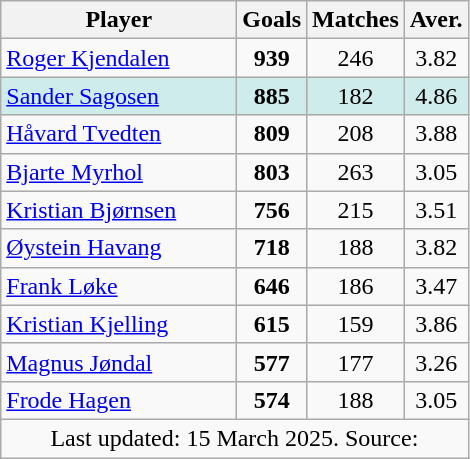<table class="wikitable sortable static-row-numbers" style="text-align:center">
<tr>
<th width=150px>Player</th>
<th>Goals</th>
<th>Matches</th>
<th>Aver.</th>
</tr>
<tr>
<td align="left"><a href='#'>Roger Kjendalen</a></td>
<td><strong>939</strong></td>
<td>246</td>
<td>3.82</td>
</tr>
<tr style="background:#CFECEC">
<td align="left"><a href='#'>Sander Sagosen</a></td>
<td><strong>885</strong></td>
<td>182</td>
<td>4.86</td>
</tr>
<tr>
<td align="left"><a href='#'>Håvard Tvedten</a></td>
<td><strong>809</strong></td>
<td>208</td>
<td>3.88</td>
</tr>
<tr>
<td align="left"><a href='#'>Bjarte Myrhol</a></td>
<td><strong>803</strong></td>
<td>263</td>
<td>3.05</td>
</tr>
<tr>
<td align="left"><a href='#'>Kristian Bjørnsen</a></td>
<td><strong>756</strong></td>
<td>215</td>
<td>3.51</td>
</tr>
<tr>
<td align="left"><a href='#'>Øystein Havang</a></td>
<td><strong>718</strong></td>
<td>188</td>
<td>3.82</td>
</tr>
<tr>
<td align="left"><a href='#'>Frank Løke</a></td>
<td><strong>646</strong></td>
<td>186</td>
<td>3.47</td>
</tr>
<tr>
<td align="left"><a href='#'>Kristian Kjelling</a></td>
<td><strong>615</strong></td>
<td>159</td>
<td>3.86</td>
</tr>
<tr>
<td align="left"><a href='#'>Magnus Jøndal</a></td>
<td><strong>577</strong></td>
<td>177</td>
<td>3.26</td>
</tr>
<tr>
<td align="left"><a href='#'>Frode Hagen</a></td>
<td><strong>574</strong></td>
<td>188</td>
<td>3.05</td>
</tr>
<tr class="sortbottom static-row-header">
<td colspan=4>Last updated: 15 March 2025. Source:</td>
</tr>
</table>
